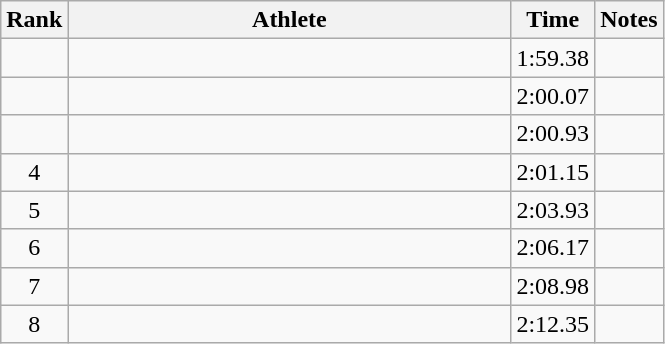<table class="wikitable" style="text-align:center">
<tr>
<th>Rank</th>
<th Style="width:18em">Athlete</th>
<th>Time</th>
<th>Notes</th>
</tr>
<tr>
<td></td>
<td style="text-align:left"></td>
<td>1:59.38</td>
<td></td>
</tr>
<tr>
<td></td>
<td style="text-align:left"></td>
<td>2:00.07</td>
<td></td>
</tr>
<tr>
<td></td>
<td style="text-align:left"></td>
<td>2:00.93</td>
<td></td>
</tr>
<tr>
<td>4</td>
<td style="text-align:left"></td>
<td>2:01.15</td>
<td></td>
</tr>
<tr>
<td>5</td>
<td style="text-align:left"></td>
<td>2:03.93</td>
<td></td>
</tr>
<tr>
<td>6</td>
<td style="text-align:left"></td>
<td>2:06.17</td>
<td></td>
</tr>
<tr>
<td>7</td>
<td style="text-align:left"></td>
<td>2:08.98</td>
<td></td>
</tr>
<tr>
<td>8</td>
<td style="text-align:left"></td>
<td>2:12.35</td>
<td></td>
</tr>
</table>
